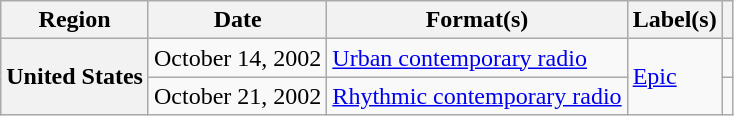<table class="wikitable plainrowheaders">
<tr>
<th scope="col">Region</th>
<th scope="col">Date</th>
<th scope="col">Format(s)</th>
<th scope="col">Label(s)</th>
<th scope="col"></th>
</tr>
<tr>
<th rowspan="2" scope="row">United States</th>
<td>October 14, 2002</td>
<td><a href='#'>Urban contemporary radio</a></td>
<td rowspan="2"><a href='#'>Epic</a></td>
<td align="center"></td>
</tr>
<tr>
<td>October 21, 2002</td>
<td><a href='#'>Rhythmic contemporary radio</a></td>
<td align="center"></td>
</tr>
</table>
